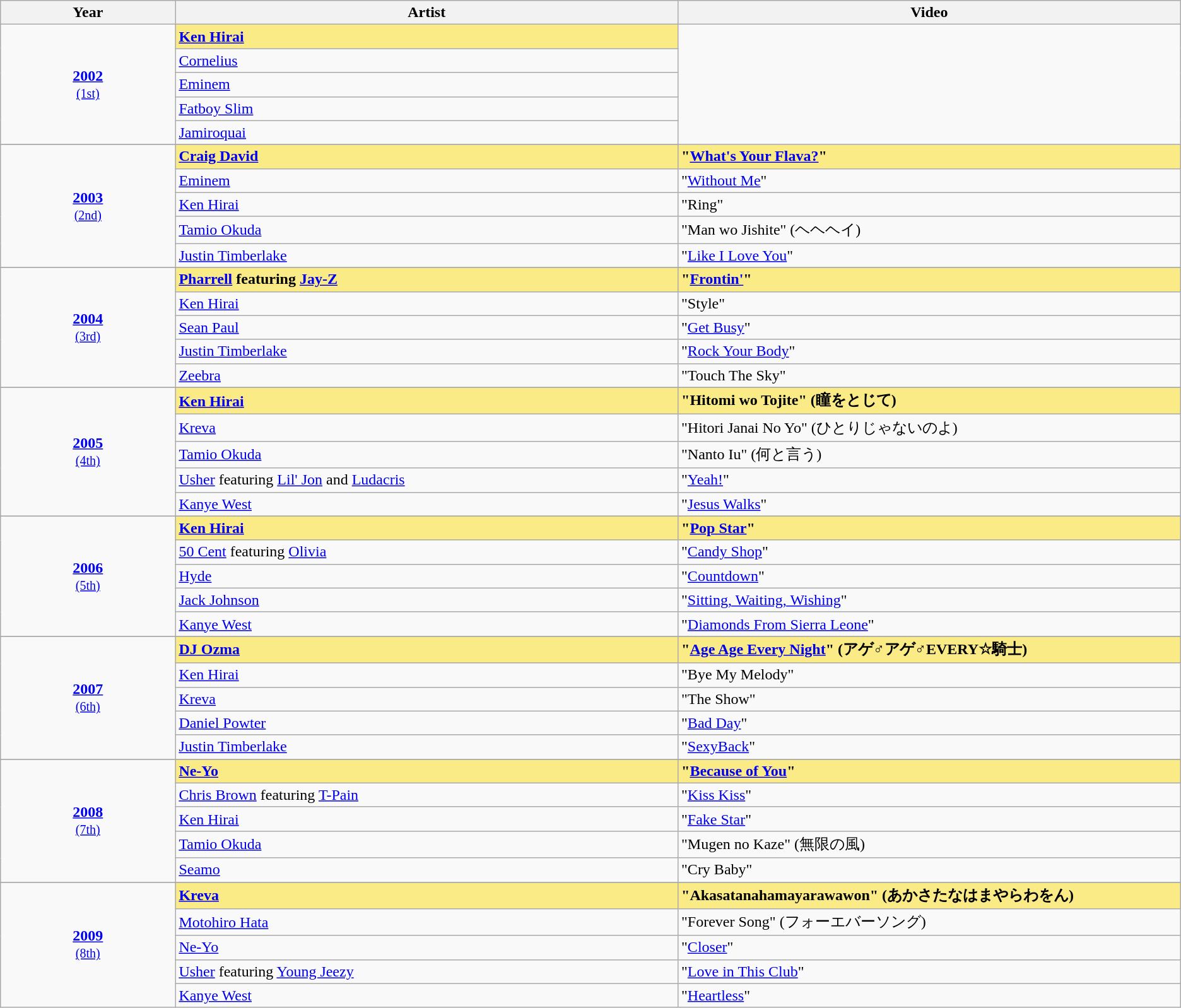<table class="sortable wikitable">
<tr>
<th width="8%">Year</th>
<th width="23%">Artist</th>
<th width="23%">Video</th>
</tr>
<tr>
<td rowspan=5 style="text-align:center"><strong><a href='#'>2002</a></strong><br><small><a href='#'>(1st)</a></small></td>
<td style="background:#FAEB86"><strong><a href='#'>Ken Hirai</a></strong></td>
</tr>
<tr>
<td><a href='#'>Cornelius</a></td>
</tr>
<tr>
<td><a href='#'>Eminem</a></td>
</tr>
<tr>
<td><a href='#'>Fatboy Slim</a></td>
</tr>
<tr>
<td><a href='#'>Jamiroquai</a></td>
</tr>
<tr>
</tr>
<tr>
<td rowspan=5 style="text-align:center"><strong><a href='#'>2003</a></strong><br><small><a href='#'>(2nd)</a></small></td>
<td style="background:#FAEB86"><strong><a href='#'>Craig David</a></strong></td>
<td style="background:#FAEB86"><strong>"<a href='#'>What's Your Flava?</a>"</strong></td>
</tr>
<tr>
<td><a href='#'>Eminem</a></td>
<td>"<a href='#'>Without Me</a>"</td>
</tr>
<tr>
<td><a href='#'>Ken Hirai</a></td>
<td>"Ring"</td>
</tr>
<tr>
<td><a href='#'>Tamio Okuda</a></td>
<td>"Man wo Jishite" (ヘヘヘイ)</td>
</tr>
<tr>
<td><a href='#'>Justin Timberlake</a></td>
<td>"<a href='#'>Like I Love You</a>"</td>
</tr>
<tr>
</tr>
<tr>
<td rowspan=5 style="text-align:center"><strong><a href='#'>2004</a></strong><br><small><a href='#'>(3rd)</a></small></td>
<td style="background:#FAEB86"><strong><a href='#'>Pharrell</a> featuring <a href='#'>Jay-Z</a></strong></td>
<td style="background:#FAEB86"><strong>"<a href='#'>Frontin'</a>"</strong></td>
</tr>
<tr>
<td><a href='#'>Ken Hirai</a></td>
<td>"Style"</td>
</tr>
<tr>
<td><a href='#'>Sean Paul</a></td>
<td>"<a href='#'>Get Busy</a>"</td>
</tr>
<tr>
<td><a href='#'>Justin Timberlake</a></td>
<td>"<a href='#'>Rock Your Body</a>"</td>
</tr>
<tr>
<td><a href='#'>Zeebra</a></td>
<td>"Touch The Sky"</td>
</tr>
<tr>
</tr>
<tr>
<td rowspan=5 style="text-align:center"><strong><a href='#'>2005</a></strong><br><small><a href='#'>(4th)</a></small></td>
<td style="background:#FAEB86"><strong><a href='#'>Ken Hirai</a></strong></td>
<td style="background:#FAEB86"><strong>"Hitomi wo Tojite" (瞳をとじて)</strong></td>
</tr>
<tr>
<td><a href='#'>Kreva</a></td>
<td>"Hitori Janai No Yo" (ひとりじゃないのよ)</td>
</tr>
<tr>
<td><a href='#'>Tamio Okuda</a></td>
<td>"Nanto Iu" (何と言う)</td>
</tr>
<tr>
<td><a href='#'>Usher</a> featuring <a href='#'>Lil' Jon</a> and <a href='#'>Ludacris</a></td>
<td>"<a href='#'>Yeah!</a>"</td>
</tr>
<tr>
<td><a href='#'>Kanye West</a></td>
<td>"<a href='#'>Jesus Walks</a>"</td>
</tr>
<tr>
</tr>
<tr>
<td rowspan=5 style="text-align:center"><strong><a href='#'>2006</a></strong><br><small><a href='#'>(5th)</a></small></td>
<td style="background:#FAEB86"><strong><a href='#'>Ken Hirai</a></strong></td>
<td style="background:#FAEB86"><strong>"<a href='#'>Pop Star</a>"</strong></td>
</tr>
<tr>
<td><a href='#'>50 Cent</a> featuring <a href='#'>Olivia</a></td>
<td>"<a href='#'>Candy Shop</a>"</td>
</tr>
<tr>
<td><a href='#'>Hyde</a></td>
<td>"<a href='#'>Countdown</a>"</td>
</tr>
<tr>
<td><a href='#'>Jack Johnson</a></td>
<td>"<a href='#'>Sitting, Waiting, Wishing</a>"</td>
</tr>
<tr>
<td><a href='#'>Kanye West</a></td>
<td>"<a href='#'>Diamonds From Sierra Leone</a>"</td>
</tr>
<tr>
</tr>
<tr>
<td rowspan=5 style="text-align:center"><strong><a href='#'>2007</a></strong><br><small><a href='#'>(6th)</a></small></td>
<td style="background:#FAEB86"><strong><a href='#'>DJ Ozma</a></strong></td>
<td style="background:#FAEB86"><strong>"<a href='#'>Age Age Every Night</a>" (アゲ♂アゲ♂EVERY☆騎士)</strong></td>
</tr>
<tr>
<td><a href='#'>Ken Hirai</a></td>
<td>"Bye My Melody"</td>
</tr>
<tr>
<td><a href='#'>Kreva</a></td>
<td>"The Show"</td>
</tr>
<tr>
<td><a href='#'>Daniel Powter</a></td>
<td>"<a href='#'>Bad Day</a>"</td>
</tr>
<tr>
<td><a href='#'>Justin Timberlake</a></td>
<td>"<a href='#'>SexyBack</a>"</td>
</tr>
<tr>
</tr>
<tr>
<td rowspan=5 style="text-align:center"><strong><a href='#'>2008</a></strong><br><small><a href='#'>(7th)</a></small></td>
<td style="background:#FAEB86"><strong><a href='#'>Ne-Yo</a></strong></td>
<td style="background:#FAEB86"><strong>"<a href='#'>Because of You</a>"</strong></td>
</tr>
<tr>
<td><a href='#'>Chris Brown</a> featuring <a href='#'>T-Pain</a></td>
<td>"<a href='#'>Kiss Kiss</a>"</td>
</tr>
<tr>
<td><a href='#'>Ken Hirai</a></td>
<td>"<a href='#'>Fake Star</a>"</td>
</tr>
<tr>
<td><a href='#'>Tamio Okuda</a></td>
<td>"Mugen no Kaze" (無限の風)</td>
</tr>
<tr>
<td><a href='#'>Seamo</a></td>
<td>"Cry Baby"</td>
</tr>
<tr>
</tr>
<tr>
<td rowspan=5 style="text-align:center"><strong><a href='#'>2009</a></strong><br><small><a href='#'>(8th)</a></small></td>
<td style="background:#FAEB86"><strong><a href='#'>Kreva</a></strong></td>
<td style="background:#FAEB86"><strong>"Akasatanahamayarawawon" (あかさたなはまやらわをん)</strong></td>
</tr>
<tr>
<td><a href='#'>Motohiro Hata</a></td>
<td>"Forever Song" (フォーエバーソング)</td>
</tr>
<tr>
<td><a href='#'>Ne-Yo</a></td>
<td>"<a href='#'>Closer</a>"</td>
</tr>
<tr>
<td><a href='#'>Usher</a> featuring <a href='#'>Young Jeezy</a></td>
<td>"<a href='#'>Love in This Club</a>"</td>
</tr>
<tr>
<td><a href='#'>Kanye West</a></td>
<td>"<a href='#'>Heartless</a>"</td>
</tr>
</table>
